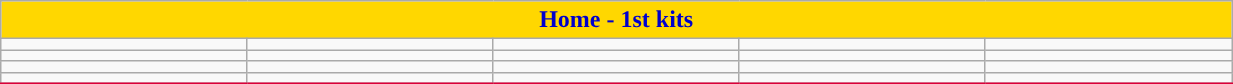<table class="wikitable collapsible collapsed" style="width:65%; border:solid 1px #DC0038">
<tr style="text-align:center; background-color:#FFD700; color:#0000CD; font-weight:bold;">
<td colspan=5>Home - 1st kits</td>
</tr>
<tr>
<td></td>
<td></td>
<td></td>
<td></td>
<td></td>
</tr>
<tr>
<td></td>
<td></td>
<td></td>
<td></td>
<td></td>
</tr>
<tr>
<td></td>
<td></td>
<td></td>
<td></td>
<td></td>
</tr>
<tr>
<td></td>
<td></td>
<td></td>
<td></td>
<td></td>
</tr>
<tr>
</tr>
</table>
